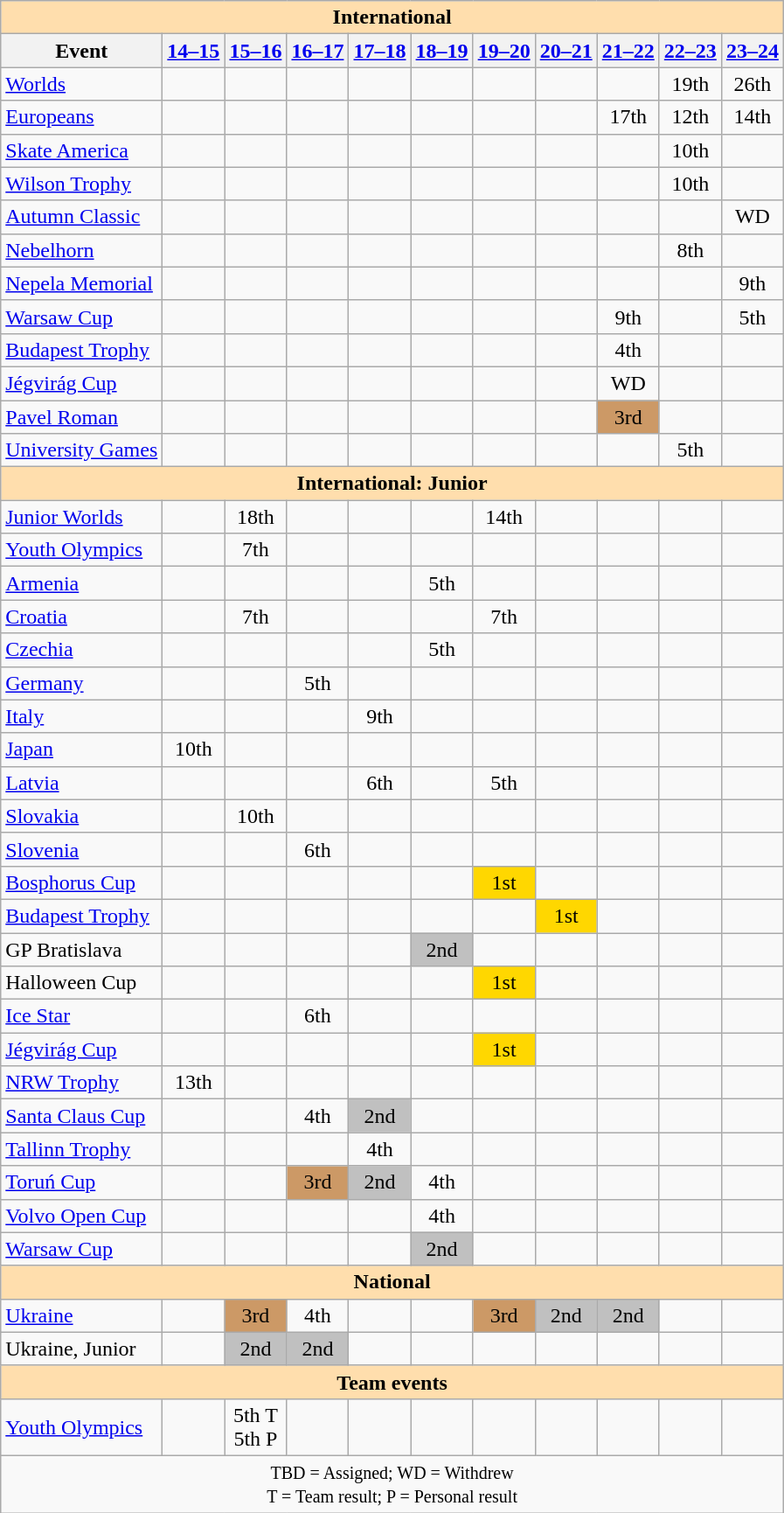<table class="wikitable" style="text-align:center">
<tr>
<th style="background-color: #ffdead; " colspan=11 align=center>International</th>
</tr>
<tr>
<th>Event</th>
<th><a href='#'>14–15</a></th>
<th><a href='#'>15–16</a></th>
<th><a href='#'>16–17</a></th>
<th><a href='#'>17–18</a></th>
<th><a href='#'>18–19</a></th>
<th><a href='#'>19–20</a></th>
<th><a href='#'>20–21</a></th>
<th><a href='#'>21–22</a></th>
<th><a href='#'>22–23</a></th>
<th><a href='#'>23–24</a></th>
</tr>
<tr>
<td align=left><a href='#'>Worlds</a></td>
<td></td>
<td></td>
<td></td>
<td></td>
<td></td>
<td></td>
<td></td>
<td></td>
<td>19th</td>
<td>26th</td>
</tr>
<tr>
<td align=left><a href='#'>Europeans</a></td>
<td></td>
<td></td>
<td></td>
<td></td>
<td></td>
<td></td>
<td></td>
<td>17th</td>
<td>12th</td>
<td>14th</td>
</tr>
<tr>
<td align=left> <a href='#'>Skate America</a></td>
<td></td>
<td></td>
<td></td>
<td></td>
<td></td>
<td></td>
<td></td>
<td></td>
<td>10th</td>
<td></td>
</tr>
<tr>
<td align=left> <a href='#'>Wilson Trophy</a></td>
<td></td>
<td></td>
<td></td>
<td></td>
<td></td>
<td></td>
<td></td>
<td></td>
<td>10th</td>
<td></td>
</tr>
<tr>
<td align=left> <a href='#'>Autumn Classic</a></td>
<td></td>
<td></td>
<td></td>
<td></td>
<td></td>
<td></td>
<td></td>
<td></td>
<td></td>
<td>WD</td>
</tr>
<tr>
<td align=left> <a href='#'>Nebelhorn</a></td>
<td></td>
<td></td>
<td></td>
<td></td>
<td></td>
<td></td>
<td></td>
<td></td>
<td>8th</td>
<td></td>
</tr>
<tr>
<td align=left> <a href='#'>Nepela Memorial</a></td>
<td></td>
<td></td>
<td></td>
<td></td>
<td></td>
<td></td>
<td></td>
<td></td>
<td></td>
<td>9th</td>
</tr>
<tr>
<td align=left> <a href='#'>Warsaw Cup</a></td>
<td></td>
<td></td>
<td></td>
<td></td>
<td></td>
<td></td>
<td></td>
<td>9th</td>
<td></td>
<td>5th</td>
</tr>
<tr>
<td align=left><a href='#'>Budapest Trophy</a></td>
<td></td>
<td></td>
<td></td>
<td></td>
<td></td>
<td></td>
<td></td>
<td>4th</td>
<td></td>
<td></td>
</tr>
<tr>
<td align=left><a href='#'>Jégvirág Cup</a></td>
<td></td>
<td></td>
<td></td>
<td></td>
<td></td>
<td></td>
<td></td>
<td>WD</td>
<td></td>
<td></td>
</tr>
<tr>
<td align=left><a href='#'>Pavel Roman</a></td>
<td></td>
<td></td>
<td></td>
<td></td>
<td></td>
<td></td>
<td></td>
<td bgcolor=cc9966>3rd</td>
<td></td>
<td></td>
</tr>
<tr>
<td align=left><a href='#'>University Games</a></td>
<td></td>
<td></td>
<td></td>
<td></td>
<td></td>
<td></td>
<td></td>
<td></td>
<td>5th</td>
<td></td>
</tr>
<tr>
<th style="background-color: #ffdead; " colspan=11 align=center>International: Junior</th>
</tr>
<tr>
<td align=left><a href='#'>Junior Worlds</a></td>
<td></td>
<td>18th</td>
<td></td>
<td></td>
<td></td>
<td>14th</td>
<td></td>
<td></td>
<td></td>
<td></td>
</tr>
<tr>
<td align=left><a href='#'>Youth Olympics</a></td>
<td></td>
<td>7th</td>
<td></td>
<td></td>
<td></td>
<td></td>
<td></td>
<td></td>
<td></td>
<td></td>
</tr>
<tr>
<td align=left> <a href='#'>Armenia</a></td>
<td></td>
<td></td>
<td></td>
<td></td>
<td>5th</td>
<td></td>
<td></td>
<td></td>
<td></td>
<td></td>
</tr>
<tr>
<td align=left> <a href='#'>Croatia</a></td>
<td></td>
<td>7th</td>
<td></td>
<td></td>
<td></td>
<td>7th</td>
<td></td>
<td></td>
<td></td>
<td></td>
</tr>
<tr>
<td align=left> <a href='#'>Czechia</a></td>
<td></td>
<td></td>
<td></td>
<td></td>
<td>5th</td>
<td></td>
<td></td>
<td></td>
<td></td>
<td></td>
</tr>
<tr>
<td align=left> <a href='#'>Germany</a></td>
<td></td>
<td></td>
<td>5th</td>
<td></td>
<td></td>
<td></td>
<td></td>
<td></td>
<td></td>
<td></td>
</tr>
<tr>
<td align=left> <a href='#'>Italy</a></td>
<td></td>
<td></td>
<td></td>
<td>9th</td>
<td></td>
<td></td>
<td></td>
<td></td>
<td></td>
<td></td>
</tr>
<tr>
<td align=left> <a href='#'>Japan</a></td>
<td>10th</td>
<td></td>
<td></td>
<td></td>
<td></td>
<td></td>
<td></td>
<td></td>
<td></td>
<td></td>
</tr>
<tr>
<td align=left> <a href='#'>Latvia</a></td>
<td></td>
<td></td>
<td></td>
<td>6th</td>
<td></td>
<td>5th</td>
<td></td>
<td></td>
<td></td>
<td></td>
</tr>
<tr>
<td align=left> <a href='#'>Slovakia</a></td>
<td></td>
<td>10th</td>
<td></td>
<td></td>
<td></td>
<td></td>
<td></td>
<td></td>
<td></td>
<td></td>
</tr>
<tr>
<td align=left> <a href='#'>Slovenia</a></td>
<td></td>
<td></td>
<td>6th</td>
<td></td>
<td></td>
<td></td>
<td></td>
<td></td>
<td></td>
<td></td>
</tr>
<tr>
<td align=left><a href='#'>Bosphorus Cup</a></td>
<td></td>
<td></td>
<td></td>
<td></td>
<td></td>
<td bgcolor=gold>1st</td>
<td></td>
<td></td>
<td></td>
<td></td>
</tr>
<tr>
<td align=left><a href='#'>Budapest Trophy</a></td>
<td></td>
<td></td>
<td></td>
<td></td>
<td></td>
<td></td>
<td bgcolor=gold>1st</td>
<td></td>
<td></td>
<td></td>
</tr>
<tr>
<td align=left>GP Bratislava</td>
<td></td>
<td></td>
<td></td>
<td></td>
<td bgcolor=silver>2nd</td>
<td></td>
<td></td>
<td></td>
<td></td>
<td></td>
</tr>
<tr>
<td align=left>Halloween Cup</td>
<td></td>
<td></td>
<td></td>
<td></td>
<td></td>
<td bgcolor=gold>1st</td>
<td></td>
<td></td>
<td></td>
<td></td>
</tr>
<tr>
<td align=left><a href='#'>Ice Star</a></td>
<td></td>
<td></td>
<td>6th</td>
<td></td>
<td></td>
<td></td>
<td></td>
<td></td>
<td></td>
<td></td>
</tr>
<tr>
<td align=left><a href='#'>Jégvirág Cup</a></td>
<td></td>
<td></td>
<td></td>
<td></td>
<td></td>
<td bgcolor=gold>1st</td>
<td></td>
<td></td>
<td></td>
<td></td>
</tr>
<tr>
<td align=left><a href='#'>NRW Trophy</a></td>
<td>13th</td>
<td></td>
<td></td>
<td></td>
<td></td>
<td></td>
<td></td>
<td></td>
<td></td>
<td></td>
</tr>
<tr>
<td align=left><a href='#'>Santa Claus Cup</a></td>
<td></td>
<td></td>
<td>4th</td>
<td bgcolor=silver>2nd</td>
<td></td>
<td></td>
<td></td>
<td></td>
<td></td>
<td></td>
</tr>
<tr>
<td align=left><a href='#'>Tallinn Trophy</a></td>
<td></td>
<td></td>
<td></td>
<td>4th</td>
<td></td>
<td></td>
<td></td>
<td></td>
<td></td>
<td></td>
</tr>
<tr>
<td align=left><a href='#'>Toruń Cup</a></td>
<td></td>
<td></td>
<td bgcolor=cc9966>3rd</td>
<td bgcolor=silver>2nd</td>
<td>4th</td>
<td></td>
<td></td>
<td></td>
<td></td>
<td></td>
</tr>
<tr>
<td align=left><a href='#'>Volvo Open Cup</a></td>
<td></td>
<td></td>
<td></td>
<td></td>
<td>4th</td>
<td></td>
<td></td>
<td></td>
<td></td>
<td></td>
</tr>
<tr>
<td align=left><a href='#'>Warsaw Cup</a></td>
<td></td>
<td></td>
<td></td>
<td></td>
<td bgcolor=silver>2nd</td>
<td></td>
<td></td>
<td></td>
<td></td>
<td></td>
</tr>
<tr>
<th style="background-color: #ffdead; " colspan=11 align=center>National</th>
</tr>
<tr>
<td align=left><a href='#'>Ukraine</a></td>
<td></td>
<td bgcolor=cc9966>3rd</td>
<td>4th</td>
<td></td>
<td></td>
<td bgcolor=cc9966>3rd</td>
<td bgcolor=silver>2nd</td>
<td bgcolor=silver>2nd</td>
<td></td>
<td></td>
</tr>
<tr>
<td align=left>Ukraine, Junior</td>
<td></td>
<td bgcolor=silver>2nd</td>
<td bgcolor=silver>2nd</td>
<td></td>
<td></td>
<td></td>
<td></td>
<td></td>
<td></td>
<td></td>
</tr>
<tr>
<th style="background-color: #ffdead; " colspan=11 align=center>Team events</th>
</tr>
<tr>
<td align=left><a href='#'>Youth Olympics</a></td>
<td></td>
<td>5th T <br>5th P</td>
<td></td>
<td></td>
<td></td>
<td></td>
<td></td>
<td></td>
<td></td>
<td></td>
</tr>
<tr>
<td colspan=11 align=center><small> TBD = Assigned; WD = Withdrew <br> T = Team result; P = Personal result </small></td>
</tr>
</table>
